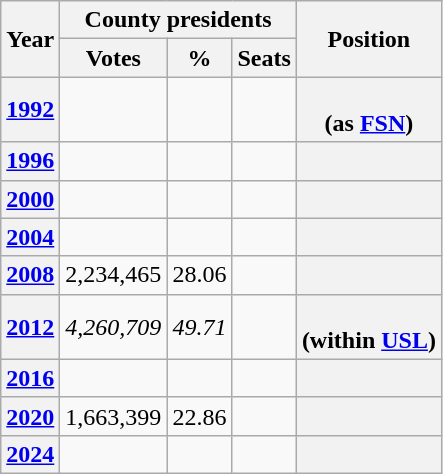<table class="wikitable" style="text-align: right;">
<tr>
<th rowspan="2">Year</th>
<th colspan="3">County presidents</th>
<th rowspan="2">Position</th>
</tr>
<tr>
<th>Votes</th>
<th>%</th>
<th>Seats</th>
</tr>
<tr>
<th><a href='#'>1992</a></th>
<td></td>
<td></td>
<td></td>
<th style="text-align: center;"><br>(as <a href='#'>FSN</a>)</th>
</tr>
<tr>
<th><a href='#'>1996</a></th>
<td></td>
<td></td>
<td></td>
<th style="text-align: center;"></th>
</tr>
<tr>
<th><a href='#'>2000</a></th>
<td></td>
<td></td>
<td></td>
<th style="text-align: center;"></th>
</tr>
<tr>
<th><a href='#'>2004</a></th>
<td></td>
<td></td>
<td></td>
<th style="text-align: center;"></th>
</tr>
<tr>
<th><a href='#'>2008</a></th>
<td>2,234,465</td>
<td>28.06</td>
<td></td>
<th style="text-align: center;"></th>
</tr>
<tr>
<th><a href='#'>2012</a></th>
<td><em>4,260,709</em></td>
<td><em>49.71</em></td>
<td></td>
<th style="text-align: center;"><br>(within <a href='#'>USL</a>)</th>
</tr>
<tr>
<th><a href='#'>2016</a></th>
<td></td>
<td></td>
<td></td>
<th style="text-align: center;"></th>
</tr>
<tr>
<th><a href='#'>2020</a></th>
<td>1,663,399</td>
<td>22.86</td>
<td></td>
<th style="text-align: center;"></th>
</tr>
<tr>
<th><a href='#'>2024</a></th>
<td></td>
<td></td>
<td></td>
<th style="text-align: center;"></th>
</tr>
</table>
